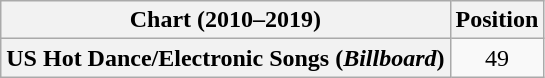<table class="wikitable plainrowheaders" style="text-align:center">
<tr>
<th scope="col">Chart (2010–2019)</th>
<th scope="col">Position</th>
</tr>
<tr>
<th scope="row">US Hot Dance/Electronic Songs (<em>Billboard</em>)</th>
<td style="text-align:center;">49</td>
</tr>
</table>
